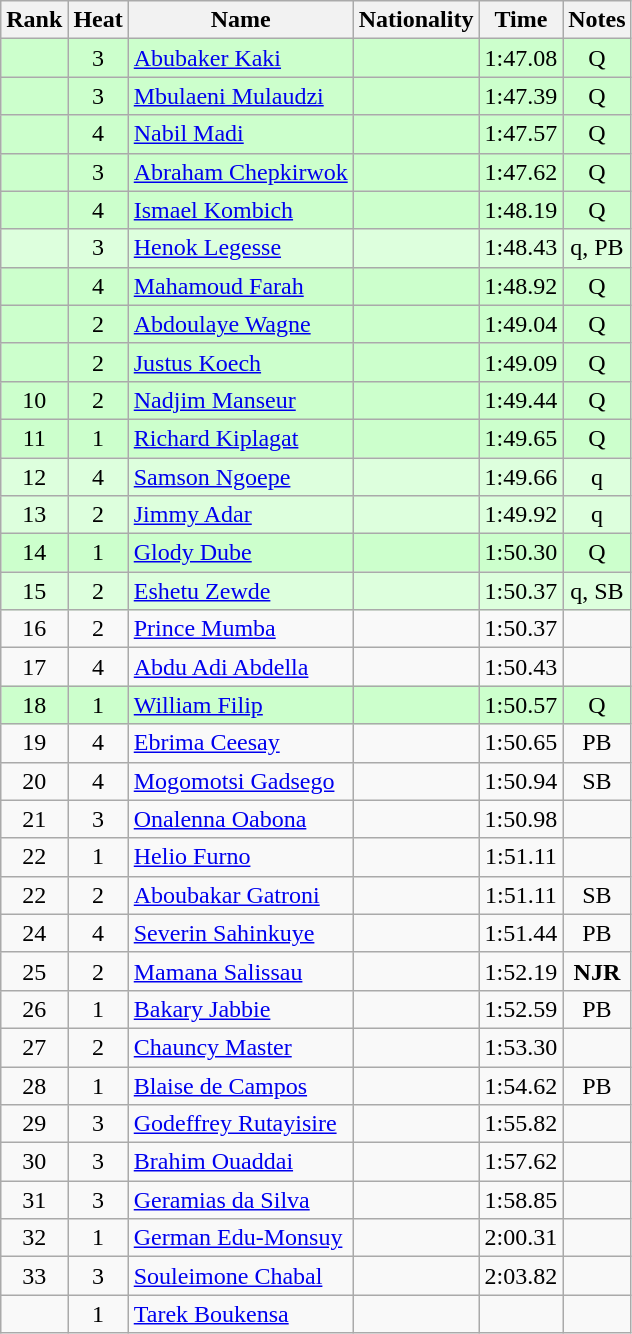<table class="wikitable sortable" style="text-align:center">
<tr>
<th>Rank</th>
<th>Heat</th>
<th>Name</th>
<th>Nationality</th>
<th>Time</th>
<th>Notes</th>
</tr>
<tr bgcolor=ccffcc>
<td></td>
<td>3</td>
<td align=left><a href='#'>Abubaker Kaki</a></td>
<td align=left></td>
<td>1:47.08</td>
<td>Q</td>
</tr>
<tr bgcolor=ccffcc>
<td></td>
<td>3</td>
<td align=left><a href='#'>Mbulaeni Mulaudzi</a></td>
<td align=left></td>
<td>1:47.39</td>
<td>Q</td>
</tr>
<tr bgcolor=ccffcc>
<td></td>
<td>4</td>
<td align=left><a href='#'>Nabil Madi</a></td>
<td align=left></td>
<td>1:47.57</td>
<td>Q</td>
</tr>
<tr bgcolor=ccffcc>
<td></td>
<td>3</td>
<td align=left><a href='#'>Abraham Chepkirwok</a></td>
<td align=left></td>
<td>1:47.62</td>
<td>Q</td>
</tr>
<tr bgcolor=ccffcc>
<td></td>
<td>4</td>
<td align=left><a href='#'>Ismael Kombich</a></td>
<td align=left></td>
<td>1:48.19</td>
<td>Q</td>
</tr>
<tr bgcolor=ddffdd>
<td></td>
<td>3</td>
<td align=left><a href='#'>Henok Legesse</a></td>
<td align=left></td>
<td>1:48.43</td>
<td>q, PB</td>
</tr>
<tr bgcolor=ccffcc>
<td></td>
<td>4</td>
<td align=left><a href='#'>Mahamoud Farah</a></td>
<td align=left></td>
<td>1:48.92</td>
<td>Q</td>
</tr>
<tr bgcolor=ccffcc>
<td></td>
<td>2</td>
<td align=left><a href='#'>Abdoulaye Wagne</a></td>
<td align=left></td>
<td>1:49.04</td>
<td>Q</td>
</tr>
<tr bgcolor=ccffcc>
<td></td>
<td>2</td>
<td align=left><a href='#'>Justus Koech</a></td>
<td align=left></td>
<td>1:49.09</td>
<td>Q</td>
</tr>
<tr bgcolor=ccffcc>
<td>10</td>
<td>2</td>
<td align=left><a href='#'>Nadjim Manseur</a></td>
<td align=left></td>
<td>1:49.44</td>
<td>Q</td>
</tr>
<tr bgcolor=ccffcc>
<td>11</td>
<td>1</td>
<td align=left><a href='#'>Richard Kiplagat</a></td>
<td align=left></td>
<td>1:49.65</td>
<td>Q</td>
</tr>
<tr bgcolor=ddffdd>
<td>12</td>
<td>4</td>
<td align=left><a href='#'>Samson Ngoepe</a></td>
<td align=left></td>
<td>1:49.66</td>
<td>q</td>
</tr>
<tr bgcolor=ddffdd>
<td>13</td>
<td>2</td>
<td align=left><a href='#'>Jimmy Adar</a></td>
<td align=left></td>
<td>1:49.92</td>
<td>q</td>
</tr>
<tr bgcolor=ccffcc>
<td>14</td>
<td>1</td>
<td align=left><a href='#'>Glody Dube</a></td>
<td align=left></td>
<td>1:50.30</td>
<td>Q</td>
</tr>
<tr bgcolor=ddffdd>
<td>15</td>
<td>2</td>
<td align=left><a href='#'>Eshetu Zewde</a></td>
<td align=left></td>
<td>1:50.37</td>
<td>q, SB</td>
</tr>
<tr>
<td>16</td>
<td>2</td>
<td align=left><a href='#'>Prince Mumba</a></td>
<td align=left></td>
<td>1:50.37</td>
<td></td>
</tr>
<tr>
<td>17</td>
<td>4</td>
<td align=left><a href='#'>Abdu Adi Abdella</a></td>
<td align=left></td>
<td>1:50.43</td>
<td></td>
</tr>
<tr bgcolor=ccffcc>
<td>18</td>
<td>1</td>
<td align=left><a href='#'>William Filip</a></td>
<td align=left></td>
<td>1:50.57</td>
<td>Q</td>
</tr>
<tr>
<td>19</td>
<td>4</td>
<td align=left><a href='#'>Ebrima Ceesay</a></td>
<td align=left></td>
<td>1:50.65</td>
<td>PB</td>
</tr>
<tr>
<td>20</td>
<td>4</td>
<td align=left><a href='#'>Mogomotsi Gadsego</a></td>
<td align=left></td>
<td>1:50.94</td>
<td>SB</td>
</tr>
<tr>
<td>21</td>
<td>3</td>
<td align=left><a href='#'>Onalenna Oabona</a></td>
<td align=left></td>
<td>1:50.98</td>
<td></td>
</tr>
<tr>
<td>22</td>
<td>1</td>
<td align=left><a href='#'>Helio Furno</a></td>
<td align=left></td>
<td>1:51.11</td>
<td></td>
</tr>
<tr>
<td>22</td>
<td>2</td>
<td align=left><a href='#'>Aboubakar Gatroni</a></td>
<td align=left></td>
<td>1:51.11</td>
<td>SB</td>
</tr>
<tr>
<td>24</td>
<td>4</td>
<td align=left><a href='#'>Severin Sahinkuye</a></td>
<td align=left></td>
<td>1:51.44</td>
<td>PB</td>
</tr>
<tr>
<td>25</td>
<td>2</td>
<td align=left><a href='#'>Mamana Salissau</a></td>
<td align=left></td>
<td>1:52.19</td>
<td><strong>NJR</strong></td>
</tr>
<tr>
<td>26</td>
<td>1</td>
<td align=left><a href='#'>Bakary Jabbie</a></td>
<td align=left></td>
<td>1:52.59</td>
<td>PB</td>
</tr>
<tr>
<td>27</td>
<td>2</td>
<td align=left><a href='#'>Chauncy Master</a></td>
<td align=left></td>
<td>1:53.30</td>
<td></td>
</tr>
<tr>
<td>28</td>
<td>1</td>
<td align=left><a href='#'>Blaise de Campos</a></td>
<td align=left></td>
<td>1:54.62</td>
<td>PB</td>
</tr>
<tr>
<td>29</td>
<td>3</td>
<td align=left><a href='#'>Godeffrey Rutayisire</a></td>
<td align=left></td>
<td>1:55.82</td>
<td></td>
</tr>
<tr>
<td>30</td>
<td>3</td>
<td align=left><a href='#'>Brahim Ouaddai</a></td>
<td align=left></td>
<td>1:57.62</td>
<td></td>
</tr>
<tr>
<td>31</td>
<td>3</td>
<td align=left><a href='#'>Geramias da Silva</a></td>
<td align=left></td>
<td>1:58.85</td>
<td></td>
</tr>
<tr>
<td>32</td>
<td>1</td>
<td align=left><a href='#'>German Edu-Monsuy</a></td>
<td align=left></td>
<td>2:00.31</td>
<td></td>
</tr>
<tr>
<td>33</td>
<td>3</td>
<td align=left><a href='#'>Souleimone Chabal</a></td>
<td align=left></td>
<td>2:03.82</td>
<td></td>
</tr>
<tr>
<td></td>
<td>1</td>
<td align=left><a href='#'>Tarek Boukensa</a></td>
<td align=left></td>
<td></td>
<td></td>
</tr>
</table>
